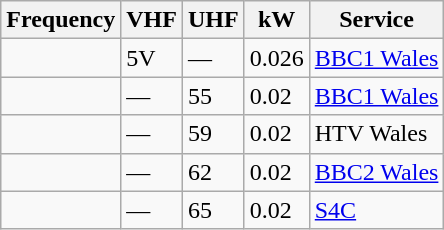<table class="wikitable sortable">
<tr>
<th>Frequency</th>
<th>VHF</th>
<th>UHF</th>
<th>kW</th>
<th>Service</th>
</tr>
<tr>
<td></td>
<td>5V</td>
<td>—</td>
<td>0.026</td>
<td><a href='#'>BBC1 Wales</a></td>
</tr>
<tr>
<td></td>
<td>—</td>
<td>55</td>
<td>0.02</td>
<td><a href='#'>BBC1 Wales</a></td>
</tr>
<tr>
<td></td>
<td>—</td>
<td>59</td>
<td>0.02</td>
<td>HTV Wales</td>
</tr>
<tr>
<td></td>
<td>—</td>
<td>62</td>
<td>0.02</td>
<td><a href='#'>BBC2 Wales</a></td>
</tr>
<tr>
<td></td>
<td>—</td>
<td>65</td>
<td>0.02</td>
<td><a href='#'>S4C</a></td>
</tr>
</table>
